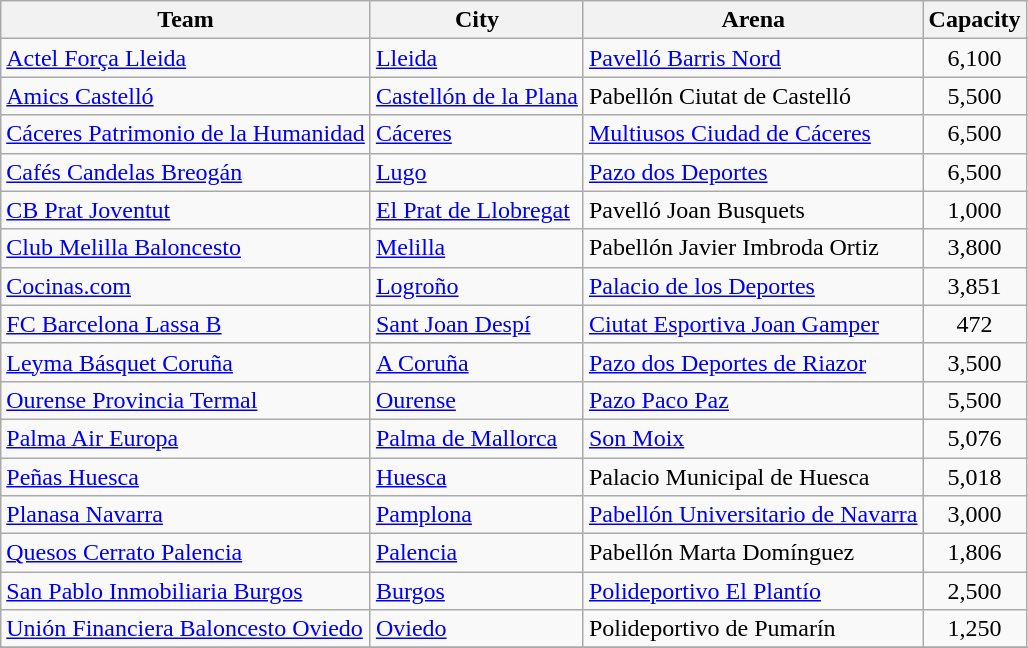<table class="wikitable sortable">
<tr>
<th>Team</th>
<th>City</th>
<th>Arena</th>
<th>Capacity</th>
</tr>
<tr>
<td><a href='#'>Actel Força Lleida</a></td>
<td><a href='#'>Lleida</a></td>
<td><a href='#'>Pavelló Barris Nord</a></td>
<td align="center">6,100</td>
</tr>
<tr>
<td><a href='#'>Amics Castelló</a></td>
<td><a href='#'>Castellón de la Plana</a></td>
<td>Pabellón Ciutat de Castelló</td>
<td align="center">5,500</td>
</tr>
<tr>
<td><a href='#'>Cáceres Patrimonio de la Humanidad</a></td>
<td><a href='#'>Cáceres</a></td>
<td><a href='#'>Multiusos Ciudad de Cáceres</a></td>
<td align="center">6,500</td>
</tr>
<tr>
<td><a href='#'>Cafés Candelas Breogán</a></td>
<td><a href='#'>Lugo</a></td>
<td><a href='#'>Pazo dos Deportes</a></td>
<td align=center>6,500</td>
</tr>
<tr>
<td><a href='#'>CB Prat Joventut</a></td>
<td><a href='#'>El Prat de Llobregat</a></td>
<td>Pavelló Joan Busquets</td>
<td align="center">1,000</td>
</tr>
<tr>
<td><a href='#'>Club Melilla Baloncesto</a></td>
<td><a href='#'>Melilla</a></td>
<td>Pabellón Javier Imbroda Ortiz</td>
<td align="center">3,800</td>
</tr>
<tr>
<td><a href='#'>Cocinas.com</a></td>
<td><a href='#'>Logroño</a></td>
<td><a href='#'>Palacio de los Deportes</a></td>
<td align="center">3,851</td>
</tr>
<tr>
<td><a href='#'>FC Barcelona Lassa B</a></td>
<td><a href='#'>Sant Joan Despí</a></td>
<td><a href='#'>Ciutat Esportiva Joan Gamper</a></td>
<td align="center">472</td>
</tr>
<tr>
<td><a href='#'>Leyma Básquet Coruña</a></td>
<td><a href='#'>A Coruña</a></td>
<td><a href='#'>Pazo dos Deportes de Riazor</a></td>
<td align="center">3,500</td>
</tr>
<tr>
<td><a href='#'>Ourense Provincia Termal</a></td>
<td><a href='#'>Ourense</a></td>
<td><a href='#'>Pazo Paco Paz</a></td>
<td style="text-align:center">5,500</td>
</tr>
<tr>
<td><a href='#'>Palma Air Europa</a></td>
<td><a href='#'>Palma de Mallorca</a></td>
<td><a href='#'>Son Moix</a></td>
<td align=center>5,076</td>
</tr>
<tr>
<td><a href='#'>Peñas Huesca</a></td>
<td><a href='#'>Huesca</a></td>
<td>Palacio Municipal de Huesca</td>
<td align=center>5,018</td>
</tr>
<tr>
<td><a href='#'>Planasa Navarra</a></td>
<td><a href='#'>Pamplona</a></td>
<td><a href='#'>Pabellón Universitario de Navarra</a></td>
<td align=center>3,000</td>
</tr>
<tr>
<td><a href='#'>Quesos Cerrato Palencia</a></td>
<td><a href='#'>Palencia</a></td>
<td>Pabellón Marta Domínguez</td>
<td align=center>1,806</td>
</tr>
<tr>
<td><a href='#'>San Pablo Inmobiliaria Burgos</a></td>
<td><a href='#'>Burgos</a></td>
<td><a href='#'>Polideportivo El Plantío</a></td>
<td align="center">2,500</td>
</tr>
<tr>
<td><a href='#'>Unión Financiera Baloncesto Oviedo</a></td>
<td><a href='#'>Oviedo</a></td>
<td>Polideportivo de Pumarín</td>
<td align=center>1,250</td>
</tr>
<tr>
</tr>
</table>
